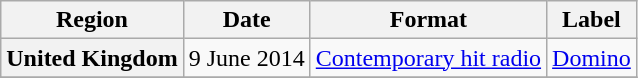<table class="wikitable plainrowheaders">
<tr>
<th>Region</th>
<th>Date</th>
<th>Format</th>
<th>Label</th>
</tr>
<tr>
<th scope="row">United Kingdom</th>
<td>9 June 2014</td>
<td><a href='#'>Contemporary hit radio</a></td>
<td><a href='#'>Domino</a></td>
</tr>
<tr>
</tr>
</table>
